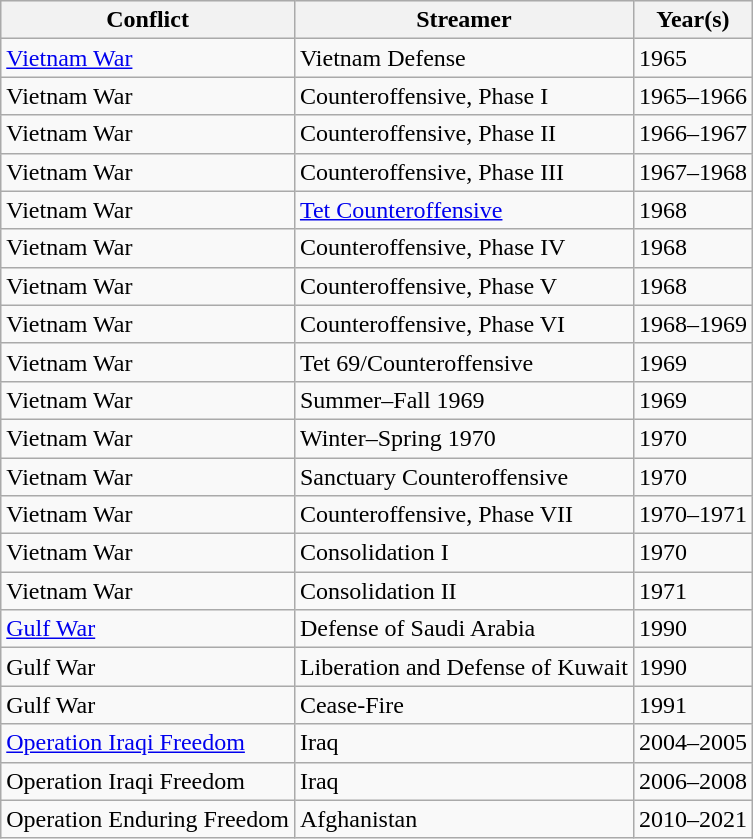<table class=wikitable>
<tr style="background:#efefef;">
<th>Conflict</th>
<th>Streamer</th>
<th>Year(s)</th>
</tr>
<tr>
<td><a href='#'>Vietnam War</a></td>
<td>Vietnam Defense</td>
<td>1965</td>
</tr>
<tr>
<td>Vietnam War</td>
<td>Counteroffensive, Phase I</td>
<td>1965–1966</td>
</tr>
<tr>
<td>Vietnam War</td>
<td>Counteroffensive, Phase II</td>
<td>1966–1967</td>
</tr>
<tr>
<td>Vietnam War</td>
<td>Counteroffensive, Phase III</td>
<td>1967–1968</td>
</tr>
<tr>
<td>Vietnam War</td>
<td><a href='#'>Tet Counteroffensive</a></td>
<td>1968</td>
</tr>
<tr>
<td>Vietnam War</td>
<td>Counteroffensive, Phase IV</td>
<td>1968</td>
</tr>
<tr>
<td>Vietnam War</td>
<td>Counteroffensive, Phase V</td>
<td>1968</td>
</tr>
<tr>
<td>Vietnam War</td>
<td>Counteroffensive, Phase VI</td>
<td>1968–1969</td>
</tr>
<tr>
<td>Vietnam War</td>
<td>Tet 69/Counteroffensive</td>
<td>1969</td>
</tr>
<tr>
<td>Vietnam War</td>
<td>Summer–Fall 1969</td>
<td>1969</td>
</tr>
<tr>
<td>Vietnam War</td>
<td>Winter–Spring 1970</td>
<td>1970</td>
</tr>
<tr>
<td>Vietnam War</td>
<td>Sanctuary Counteroffensive</td>
<td>1970</td>
</tr>
<tr>
<td>Vietnam War</td>
<td>Counteroffensive, Phase VII</td>
<td>1970–1971</td>
</tr>
<tr>
<td>Vietnam War</td>
<td>Consolidation I</td>
<td>1970</td>
</tr>
<tr>
<td>Vietnam War</td>
<td>Consolidation II</td>
<td>1971</td>
</tr>
<tr>
<td><a href='#'>Gulf War</a></td>
<td>Defense of Saudi Arabia</td>
<td>1990</td>
</tr>
<tr>
<td>Gulf War</td>
<td>Liberation and Defense of Kuwait</td>
<td>1990</td>
</tr>
<tr>
<td>Gulf War</td>
<td>Cease-Fire</td>
<td>1991</td>
</tr>
<tr>
<td><a href='#'>Operation Iraqi Freedom</a></td>
<td>Iraq</td>
<td>2004–2005</td>
</tr>
<tr>
<td>Operation Iraqi Freedom</td>
<td>Iraq</td>
<td>2006–2008</td>
</tr>
<tr>
<td>Operation Enduring Freedom</td>
<td>Afghanistan</td>
<td>2010–2021</td>
</tr>
</table>
